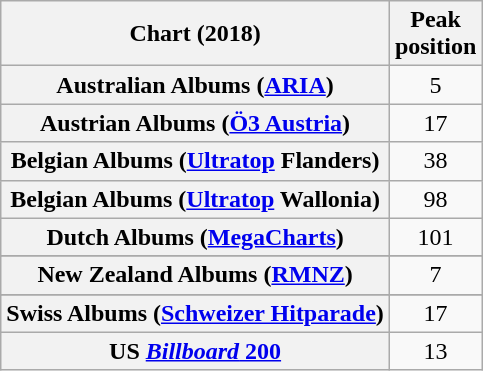<table class="wikitable sortable plainrowheaders" style="text-align:center">
<tr>
<th scope="col">Chart (2018)</th>
<th scope="col">Peak<br> position</th>
</tr>
<tr>
<th scope="row">Australian Albums (<a href='#'>ARIA</a>)</th>
<td>5</td>
</tr>
<tr>
<th scope="row">Austrian Albums (<a href='#'>Ö3 Austria</a>)</th>
<td>17</td>
</tr>
<tr>
<th scope="row">Belgian Albums (<a href='#'>Ultratop</a> Flanders)</th>
<td>38</td>
</tr>
<tr>
<th scope="row">Belgian Albums (<a href='#'>Ultratop</a> Wallonia)</th>
<td>98</td>
</tr>
<tr>
<th scope="row">Dutch Albums (<a href='#'>MegaCharts</a>)</th>
<td>101</td>
</tr>
<tr>
</tr>
<tr>
<th scope="row">New Zealand Albums (<a href='#'>RMNZ</a>)</th>
<td>7</td>
</tr>
<tr>
</tr>
<tr>
<th scope="row">Swiss Albums (<a href='#'>Schweizer Hitparade</a>)</th>
<td>17</td>
</tr>
<tr>
<th scope="row">US <a href='#'><em>Billboard</em> 200</a></th>
<td>13</td>
</tr>
</table>
